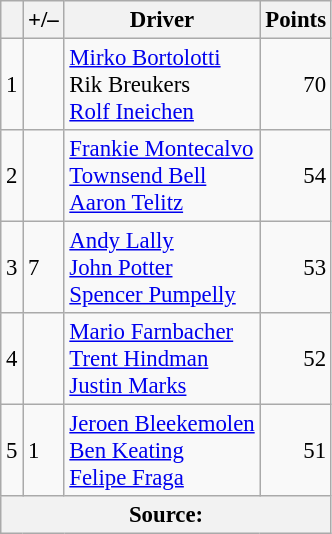<table class="wikitable" style="font-size: 95%;">
<tr>
<th scope="col"></th>
<th scope="col">+/–</th>
<th scope="col">Driver</th>
<th scope="col">Points</th>
</tr>
<tr>
<td align=center>1</td>
<td align="left"></td>
<td> <a href='#'>Mirko Bortolotti</a><br> Rik Breukers<br> <a href='#'>Rolf Ineichen</a></td>
<td align=right>70</td>
</tr>
<tr>
<td align=center>2</td>
<td align="left"></td>
<td> <a href='#'>Frankie Montecalvo</a><br> <a href='#'>Townsend Bell</a><br> <a href='#'>Aaron Telitz</a></td>
<td align=right>54</td>
</tr>
<tr>
<td align=center>3</td>
<td align="left"> 7</td>
<td> <a href='#'>Andy Lally</a><br> <a href='#'>John Potter</a><br> <a href='#'>Spencer Pumpelly</a></td>
<td align=right>53</td>
</tr>
<tr>
<td align=center>4</td>
<td align="left"></td>
<td> <a href='#'>Mario Farnbacher</a><br> <a href='#'>Trent Hindman</a><br> <a href='#'>Justin Marks</a></td>
<td align=right>52</td>
</tr>
<tr>
<td align=center>5</td>
<td align="left"> 1</td>
<td> <a href='#'>Jeroen Bleekemolen</a><br> <a href='#'>Ben Keating</a><br> <a href='#'>Felipe Fraga</a></td>
<td align=right>51</td>
</tr>
<tr>
<th colspan=5>Source:</th>
</tr>
</table>
